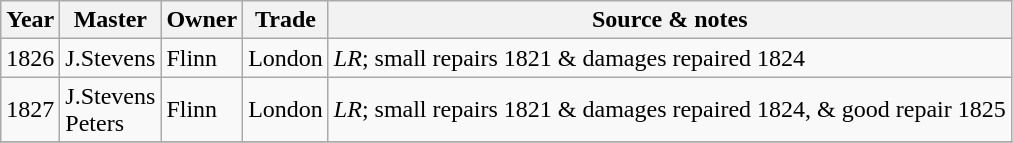<table class=" wikitable">
<tr>
<th>Year</th>
<th>Master</th>
<th>Owner</th>
<th>Trade</th>
<th>Source & notes</th>
</tr>
<tr>
<td>1826</td>
<td>J.Stevens</td>
<td>Flinn</td>
<td>London</td>
<td><em>LR</em>; small repairs 1821 & damages repaired 1824</td>
</tr>
<tr>
<td>1827</td>
<td>J.Stevens<br>Peters</td>
<td>Flinn</td>
<td>London</td>
<td><em>LR</em>; small repairs 1821 & damages repaired 1824, & good repair 1825</td>
</tr>
<tr>
</tr>
</table>
